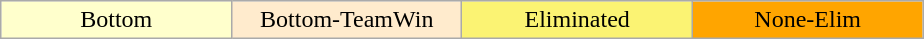<table class="wikitable" style="margin:1em auto; text-align:center;">
<tr>
<td style="background:#FFFFCC" ; padding-left: 1em;" width="20%"="Center">Bottom</td>
<td style="background:#FFEBCD" ; padding-left: 1em;" width="20%"="Center">Bottom-TeamWin</td>
<td style="background:#FBF373" ; padding-left: 1em;" width="20%"="Center">Eliminated</td>
<td style="background:orange" ; padding-left: 1em;" width="20%"="Center">None-Elim</td>
</tr>
</table>
